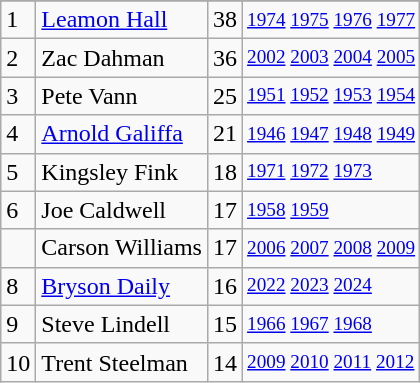<table class="wikitable">
<tr>
</tr>
<tr>
<td>1</td>
<td><a href='#'>Leamon Hall</a></td>
<td>38</td>
<td style="font-size:80%;"><a href='#'>1974</a> <a href='#'>1975</a> <a href='#'>1976</a> <a href='#'>1977</a></td>
</tr>
<tr>
<td>2</td>
<td>Zac Dahman</td>
<td>36</td>
<td style="font-size:80%;"><a href='#'>2002</a> <a href='#'>2003</a> <a href='#'>2004</a> <a href='#'>2005</a></td>
</tr>
<tr>
<td>3</td>
<td>Pete Vann</td>
<td>25</td>
<td style="font-size:80%;"><a href='#'>1951</a> <a href='#'>1952</a> <a href='#'>1953</a> <a href='#'>1954</a></td>
</tr>
<tr>
<td>4</td>
<td><a href='#'>Arnold Galiffa</a></td>
<td>21</td>
<td style="font-size:80%;"><a href='#'>1946</a> <a href='#'>1947</a> <a href='#'>1948</a> <a href='#'>1949</a></td>
</tr>
<tr>
<td>5</td>
<td>Kingsley Fink</td>
<td>18</td>
<td style="font-size:80%;"><a href='#'>1971</a> <a href='#'>1972</a> <a href='#'>1973</a></td>
</tr>
<tr>
<td>6</td>
<td>Joe Caldwell</td>
<td>17</td>
<td style="font-size:80%;"><a href='#'>1958</a> <a href='#'>1959</a></td>
</tr>
<tr>
<td></td>
<td>Carson Williams</td>
<td>17</td>
<td style="font-size:80%;"><a href='#'>2006</a> <a href='#'>2007</a> <a href='#'>2008</a> <a href='#'>2009</a></td>
</tr>
<tr>
<td>8</td>
<td><a href='#'>Bryson Daily</a></td>
<td>16</td>
<td style="font-size:80%;"><a href='#'>2022</a> <a href='#'>2023</a> <a href='#'>2024</a></td>
</tr>
<tr>
<td>9</td>
<td>Steve Lindell</td>
<td>15</td>
<td style="font-size:80%;"><a href='#'>1966</a> <a href='#'>1967</a> <a href='#'>1968</a></td>
</tr>
<tr>
<td>10</td>
<td>Trent Steelman</td>
<td>14</td>
<td style="font-size:80%;"><a href='#'>2009</a> <a href='#'>2010</a> <a href='#'>2011</a> <a href='#'>2012</a></td>
</tr>
</table>
